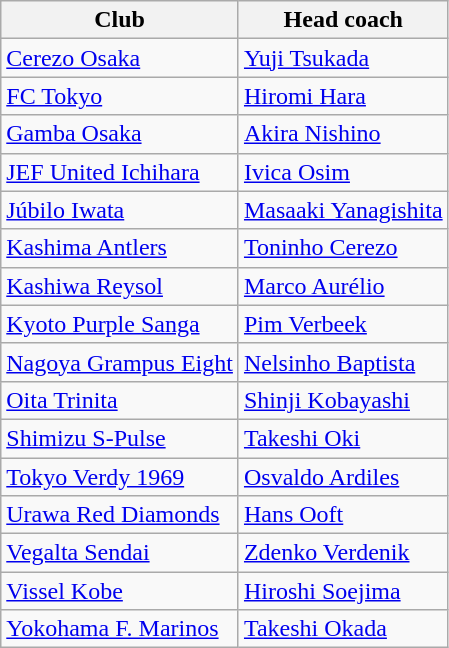<table class="wikitable sortable" style="text-align: left;">
<tr>
<th>Club</th>
<th>Head coach</th>
</tr>
<tr>
<td><a href='#'>Cerezo Osaka</a></td>
<td> <a href='#'>Yuji Tsukada</a></td>
</tr>
<tr>
<td><a href='#'>FC Tokyo</a></td>
<td> <a href='#'>Hiromi Hara</a></td>
</tr>
<tr>
<td><a href='#'>Gamba Osaka</a></td>
<td> <a href='#'>Akira Nishino</a></td>
</tr>
<tr>
<td><a href='#'>JEF United Ichihara</a></td>
<td> <a href='#'>Ivica Osim</a></td>
</tr>
<tr>
<td><a href='#'>Júbilo Iwata</a></td>
<td> <a href='#'>Masaaki Yanagishita</a></td>
</tr>
<tr>
<td><a href='#'>Kashima Antlers</a></td>
<td> <a href='#'>Toninho Cerezo</a></td>
</tr>
<tr>
<td><a href='#'>Kashiwa Reysol</a></td>
<td> <a href='#'>Marco Aurélio</a></td>
</tr>
<tr>
<td><a href='#'>Kyoto Purple Sanga</a></td>
<td> <a href='#'>Pim Verbeek</a></td>
</tr>
<tr>
<td><a href='#'>Nagoya Grampus Eight</a></td>
<td> <a href='#'>Nelsinho Baptista</a></td>
</tr>
<tr>
<td><a href='#'>Oita Trinita</a></td>
<td> <a href='#'>Shinji Kobayashi</a></td>
</tr>
<tr>
<td><a href='#'>Shimizu S-Pulse</a></td>
<td> <a href='#'>Takeshi Oki</a></td>
</tr>
<tr>
<td><a href='#'>Tokyo Verdy 1969</a></td>
<td> <a href='#'>Osvaldo Ardiles</a></td>
</tr>
<tr>
<td><a href='#'>Urawa Red Diamonds</a></td>
<td> <a href='#'>Hans Ooft</a></td>
</tr>
<tr>
<td><a href='#'>Vegalta Sendai</a></td>
<td> <a href='#'>Zdenko Verdenik</a></td>
</tr>
<tr>
<td><a href='#'>Vissel Kobe</a></td>
<td> <a href='#'>Hiroshi Soejima</a></td>
</tr>
<tr>
<td><a href='#'>Yokohama F. Marinos</a></td>
<td> <a href='#'>Takeshi Okada</a></td>
</tr>
</table>
